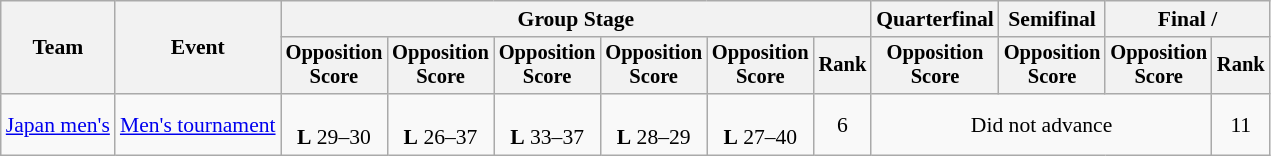<table class="wikitable" style="font-size:90%">
<tr>
<th rowspan=2>Team</th>
<th rowspan=2>Event</th>
<th colspan=6>Group Stage</th>
<th>Quarterfinal</th>
<th>Semifinal</th>
<th colspan=2>Final / </th>
</tr>
<tr style="font-size:95%">
<th>Opposition<br>Score</th>
<th>Opposition<br>Score</th>
<th>Opposition<br>Score</th>
<th>Opposition<br>Score</th>
<th>Opposition<br>Score</th>
<th>Rank</th>
<th>Opposition<br>Score</th>
<th>Opposition<br>Score</th>
<th>Opposition<br>Score</th>
<th>Rank</th>
</tr>
<tr align=center>
<td align=left><a href='#'>Japan men's</a></td>
<td align=left><a href='#'>Men's tournament</a></td>
<td><br><strong>L</strong> 29–30</td>
<td><br><strong>L</strong> 26–37</td>
<td><br><strong>L</strong> 33–37</td>
<td><br><strong>L</strong> 28–29</td>
<td><br><strong>L</strong> 27–40</td>
<td>6</td>
<td colspan="3">Did not advance</td>
<td>11</td>
</tr>
</table>
